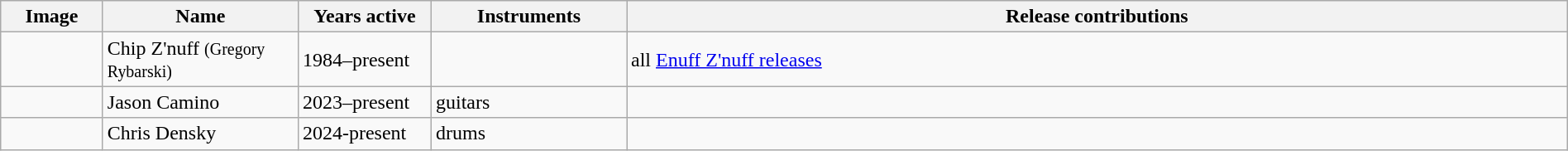<table class="wikitable plainrowheaders" border="1" width=100%>
<tr>
<th width="75">Image</th>
<th width="150">Name </th>
<th width="100">Years active</th>
<th width="150">Instruments</th>
<th>Release contributions</th>
</tr>
<tr>
<td></td>
<td scope="row">Chip Z'nuff <small>(Gregory Rybarski)</small></td>
<td>1984–present</td>
<td></td>
<td>all <a href='#'>Enuff Z'nuff releases</a></td>
</tr>
<tr>
<td></td>
<td>Jason Camino</td>
<td>2023–present</td>
<td>guitars</td>
<td></td>
</tr>
<tr>
<td></td>
<td>Chris Densky</td>
<td>2024-present</td>
<td>drums</td>
<td></td>
</tr>
</table>
